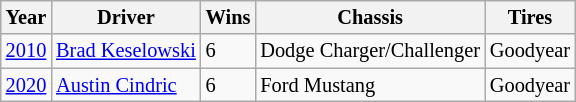<table class="wikitable" style="font-size: 85%">
<tr>
<th>Year</th>
<th>Driver</th>
<th>Wins</th>
<th>Chassis</th>
<th>Tires</th>
</tr>
<tr>
<td><a href='#'>2010</a></td>
<td> <a href='#'>Brad Keselowski</a></td>
<td>6</td>
<td>Dodge Charger/Challenger</td>
<td>Goodyear</td>
</tr>
<tr>
<td><a href='#'>2020</a></td>
<td> <a href='#'>Austin Cindric</a></td>
<td>6</td>
<td>Ford Mustang</td>
<td>Goodyear</td>
</tr>
</table>
